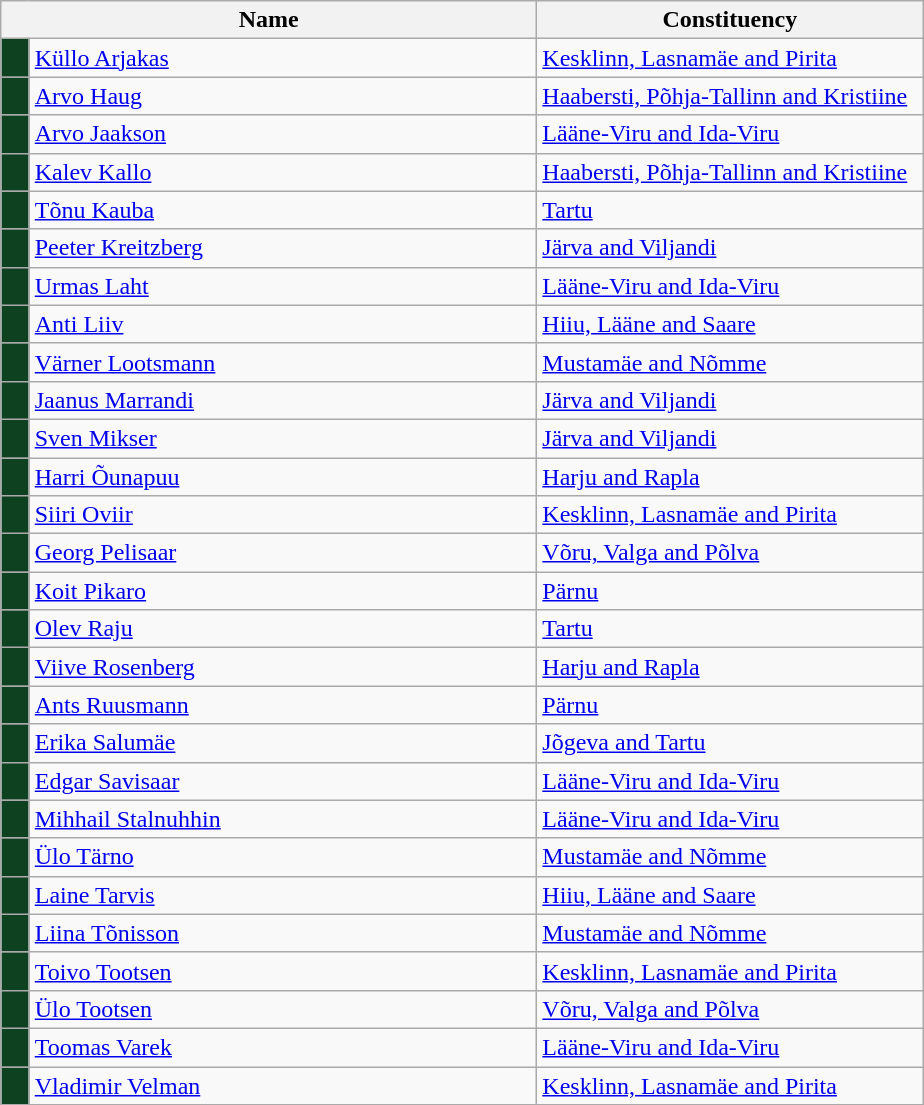<table class="wikitable collapsible collapsed">
<tr>
<th colspan=2 width=350>Name</th>
<th width=250>Constituency</th>
</tr>
<tr>
<td style="background-color:#0E4120"></td>
<td><a href='#'>Küllo Arjakas</a></td>
<td><a href='#'>Kesklinn, Lasnamäe and Pirita</a></td>
</tr>
<tr>
<td style="background-color:#0E4120"></td>
<td><a href='#'>Arvo Haug</a></td>
<td><a href='#'>Haabersti, Põhja-Tallinn and Kristiine</a></td>
</tr>
<tr>
<td style="background-color:#0E4120"></td>
<td><a href='#'>Arvo Jaakson</a></td>
<td><a href='#'>Lääne-Viru and Ida-Viru</a></td>
</tr>
<tr>
<td style="background-color:#0E4120"></td>
<td><a href='#'>Kalev Kallo</a></td>
<td><a href='#'>Haabersti, Põhja-Tallinn and Kristiine</a></td>
</tr>
<tr>
<td style="background-color:#0E4120"></td>
<td><a href='#'>Tõnu Kauba</a></td>
<td><a href='#'>Tartu</a></td>
</tr>
<tr>
<td style="background-color:#0E4120"></td>
<td><a href='#'>Peeter Kreitzberg</a></td>
<td><a href='#'>Järva and Viljandi</a></td>
</tr>
<tr>
<td style="background-color:#0E4120"></td>
<td><a href='#'>Urmas Laht</a></td>
<td><a href='#'>Lääne-Viru and Ida-Viru</a></td>
</tr>
<tr>
<td style="background-color:#0E4120"></td>
<td><a href='#'>Anti Liiv</a></td>
<td><a href='#'>Hiiu, Lääne and Saare</a></td>
</tr>
<tr>
<td style="background-color:#0E4120"></td>
<td><a href='#'>Värner Lootsmann</a></td>
<td><a href='#'>Mustamäe and Nõmme</a></td>
</tr>
<tr>
<td style="background-color:#0E4120"></td>
<td><a href='#'>Jaanus Marrandi</a></td>
<td><a href='#'>Järva and Viljandi</a></td>
</tr>
<tr>
<td style="background-color:#0E4120"></td>
<td><a href='#'>Sven Mikser</a></td>
<td><a href='#'>Järva and Viljandi</a></td>
</tr>
<tr>
<td style="background-color:#0E4120"></td>
<td><a href='#'>Harri Õunapuu</a></td>
<td><a href='#'>Harju and Rapla</a></td>
</tr>
<tr>
<td style="background-color:#0E4120"></td>
<td><a href='#'>Siiri Oviir</a></td>
<td><a href='#'>Kesklinn, Lasnamäe and Pirita</a></td>
</tr>
<tr>
<td style="background-color:#0E4120"></td>
<td><a href='#'>Georg Pelisaar</a></td>
<td><a href='#'>Võru, Valga and Põlva</a></td>
</tr>
<tr>
<td style="background-color:#0E4120"></td>
<td><a href='#'>Koit Pikaro</a></td>
<td><a href='#'>Pärnu</a></td>
</tr>
<tr>
<td style="background-color:#0E4120"></td>
<td><a href='#'>Olev Raju</a></td>
<td><a href='#'>Tartu</a></td>
</tr>
<tr>
<td style="background-color:#0E4120"></td>
<td><a href='#'>Viive Rosenberg</a></td>
<td><a href='#'>Harju and Rapla</a></td>
</tr>
<tr>
<td style="background-color:#0E4120"></td>
<td><a href='#'>Ants Ruusmann</a></td>
<td><a href='#'>Pärnu</a></td>
</tr>
<tr>
<td style="background-color:#0E4120"></td>
<td><a href='#'>Erika Salumäe</a></td>
<td><a href='#'>Jõgeva and Tartu</a></td>
</tr>
<tr>
<td style="background-color:#0E4120"></td>
<td><a href='#'>Edgar Savisaar</a></td>
<td><a href='#'>Lääne-Viru and Ida-Viru</a></td>
</tr>
<tr>
<td style="background-color:#0E4120"></td>
<td><a href='#'>Mihhail Stalnuhhin</a></td>
<td><a href='#'>Lääne-Viru and Ida-Viru</a></td>
</tr>
<tr>
<td style="background-color:#0E4120"></td>
<td><a href='#'>Ülo Tärno</a></td>
<td><a href='#'>Mustamäe and Nõmme</a></td>
</tr>
<tr>
<td style="background-color:#0E4120"></td>
<td><a href='#'>Laine Tarvis</a></td>
<td><a href='#'>Hiiu, Lääne and Saare</a></td>
</tr>
<tr>
<td style="background-color:#0E4120"></td>
<td><a href='#'>Liina Tõnisson</a></td>
<td><a href='#'>Mustamäe and Nõmme</a></td>
</tr>
<tr>
<td style="background-color:#0E4120"></td>
<td><a href='#'>Toivo Tootsen</a></td>
<td><a href='#'>Kesklinn, Lasnamäe and Pirita</a></td>
</tr>
<tr>
<td style="background-color:#0E4120"></td>
<td><a href='#'>Ülo Tootsen</a></td>
<td><a href='#'>Võru, Valga and Põlva</a></td>
</tr>
<tr>
<td style="background-color:#0E4120"></td>
<td><a href='#'>Toomas Varek</a></td>
<td><a href='#'>Lääne-Viru and Ida-Viru</a></td>
</tr>
<tr>
<td style="background-color:#0E4120"></td>
<td><a href='#'>Vladimir Velman</a></td>
<td><a href='#'>Kesklinn, Lasnamäe and Pirita</a></td>
</tr>
</table>
